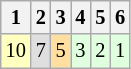<table class="wikitable" style="font-size: 85%;">
<tr>
<th>1</th>
<th>2</th>
<th>3</th>
<th>4</th>
<th>5</th>
<th>6</th>
</tr>
<tr align="center">
<td style="background:#FFFFBF;">10</td>
<td style="background:#DFDFDF;">7</td>
<td style="background:#FFDF9F;">5</td>
<td style="background:#DFFFDF;">3</td>
<td style="background:#DFFFDF;">2</td>
<td style="background:#DFFFDF;">1</td>
</tr>
</table>
